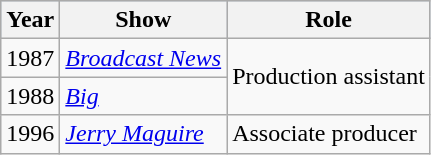<table class="wikitable">
<tr style="background:#b0c4de; text-align:center;">
<th>Year</th>
<th>Show</th>
<th>Role</th>
</tr>
<tr>
<td>1987</td>
<td><em><a href='#'>Broadcast News</a></em></td>
<td rowspan=2>Production assistant</td>
</tr>
<tr>
<td>1988</td>
<td><em><a href='#'>Big</a></em></td>
</tr>
<tr>
<td>1996</td>
<td><em><a href='#'>Jerry Maguire</a></em></td>
<td>Associate producer</td>
</tr>
</table>
